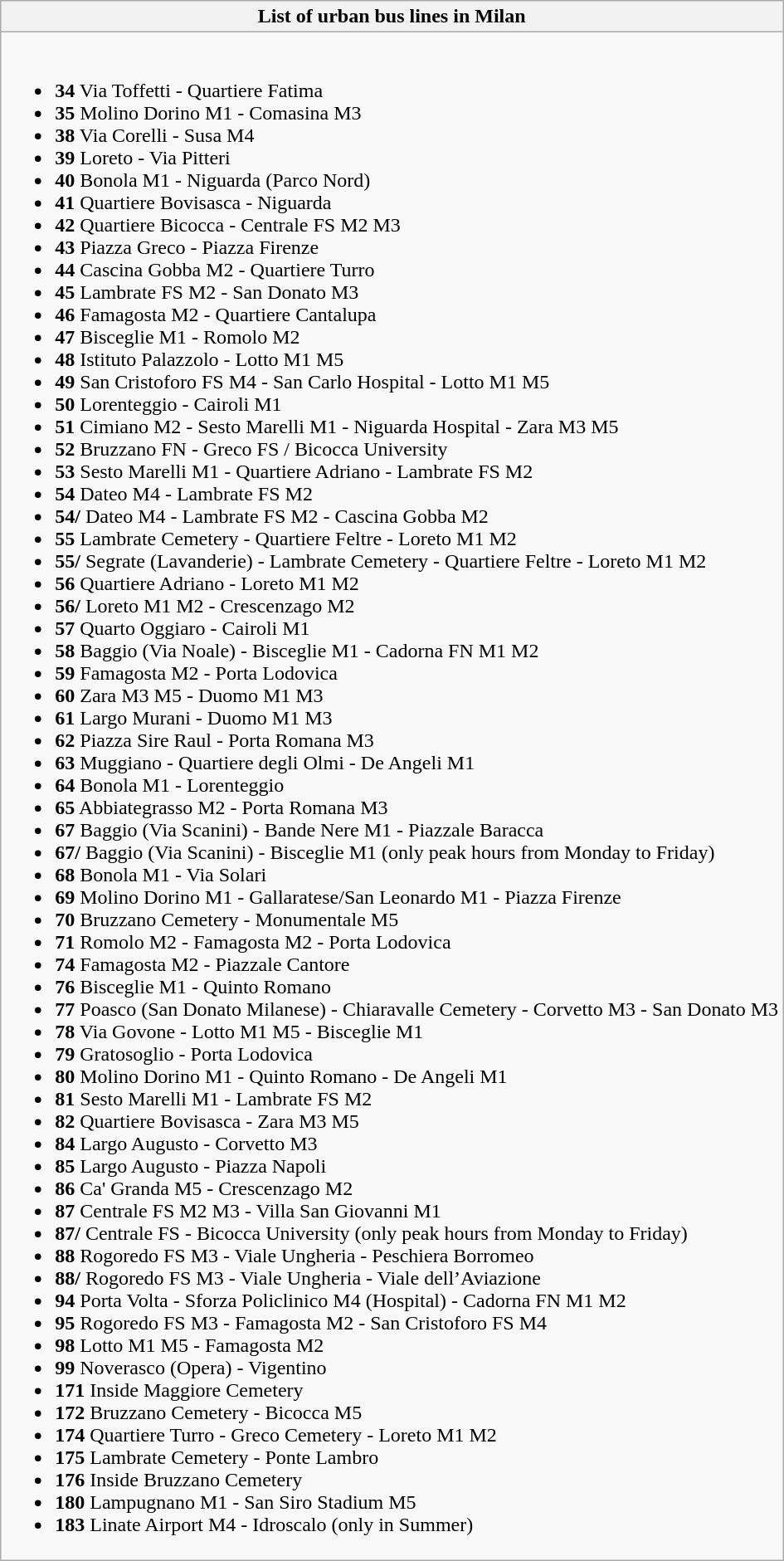<table class="wikitable collapsible collapsed">
<tr>
<th>List of urban bus lines in Milan</th>
</tr>
<tr>
<td><br><ul><li><strong>34</strong> Via Toffetti - Quartiere Fatima</li><li><strong>35</strong> Molino Dorino M1 - Comasina M3</li><li><strong>38</strong> Via Corelli - Susa M4</li><li><strong>39</strong> Loreto - Via Pitteri</li><li><strong>40</strong> Bonola M1 - Niguarda (Parco Nord)</li><li><strong>41</strong> Quartiere Bovisasca - Niguarda</li><li><strong>42</strong> Quartiere Bicocca - Centrale FS M2 M3</li><li><strong>43</strong> Piazza Greco - Piazza Firenze</li><li><strong>44</strong> Cascina Gobba M2 - Quartiere Turro</li><li><strong>45</strong> Lambrate FS M2 - San Donato M3</li><li><strong>46</strong> Famagosta M2 - Quartiere Cantalupa</li><li><strong>47</strong> Bisceglie M1 - Romolo M2</li><li><strong>48</strong> Istituto Palazzolo - Lotto M1 M5</li><li><strong>49</strong> San Cristoforo FS M4 - San Carlo Hospital - Lotto M1 M5</li><li><strong>50</strong> Lorenteggio - Cairoli M1</li><li><strong>51</strong> Cimiano M2 - Sesto Marelli M1 - Niguarda Hospital - Zara M3 M5</li><li><strong>52</strong> Bruzzano FN - Greco FS / Bicocca University</li><li><strong>53</strong> Sesto Marelli M1 - Quartiere Adriano - Lambrate FS M2</li><li><strong>54</strong> Dateo M4 - Lambrate FS M2</li><li><strong>54/</strong> Dateo M4 - Lambrate FS M2 - Cascina Gobba M2</li><li><strong>55</strong> Lambrate Cemetery - Quartiere Feltre - Loreto M1 M2</li><li><strong>55/</strong> Segrate (Lavanderie) - Lambrate Cemetery - Quartiere Feltre - Loreto M1 M2 </li><li><strong>56</strong> Quartiere Adriano - Loreto M1 M2</li><li><strong>56/</strong> Loreto M1 M2 - Crescenzago M2</li><li><strong>57</strong> Quarto Oggiaro - Cairoli M1</li><li><strong>58</strong> Baggio (Via Noale) - Bisceglie M1 - Cadorna FN M1 M2</li><li><strong>59</strong> Famagosta M2 - Porta Lodovica</li><li><strong>60</strong> Zara M3 M5 - Duomo M1 M3</li><li><strong>61</strong> Largo Murani - Duomo M1 M3</li><li><strong>62</strong> Piazza Sire Raul - Porta Romana M3</li><li><strong>63</strong> Muggiano - Quartiere degli Olmi - De Angeli M1</li><li><strong>64</strong> Bonola M1 - Lorenteggio</li><li><strong>65</strong> Abbiategrasso M2 - Porta Romana M3</li><li><strong>67</strong> Baggio (Via Scanini) - Bande Nere M1 - Piazzale Baracca</li><li><strong>67/</strong> Baggio (Via Scanini) - Bisceglie M1 (only peak hours from Monday to Friday)</li><li><strong>68</strong> Bonola M1 - Via Solari</li><li><strong>69</strong> Molino Dorino M1 - Gallaratese/San Leonardo M1 - Piazza Firenze</li><li><strong>70</strong> Bruzzano Cemetery - Monumentale M5</li><li><strong>71</strong> Romolo M2 - Famagosta M2 - Porta Lodovica</li><li><strong>74</strong> Famagosta M2 - Piazzale Cantore</li><li><strong>76</strong> Bisceglie M1 - Quinto Romano</li><li><strong>77</strong> Poasco (San Donato Milanese) - Chiaravalle Cemetery - Corvetto M3 - San Donato M3</li><li><strong>78</strong> Via Govone - Lotto M1 M5 - Bisceglie M1</li><li><strong>79</strong> Gratosoglio - Porta Lodovica</li><li><strong>80</strong> Molino Dorino M1 - Quinto Romano - De Angeli M1</li><li><strong>81</strong> Sesto Marelli M1 - Lambrate FS M2</li><li><strong>82</strong> Quartiere Bovisasca - Zara M3 M5</li><li><strong>84</strong> Largo Augusto - Corvetto M3</li><li><strong>85</strong> Largo Augusto - Piazza Napoli</li><li><strong>86</strong> Ca' Granda M5 - Crescenzago M2</li><li><strong>87</strong> Centrale FS M2 M3 - Villa San Giovanni M1</li><li><strong>87/</strong> Centrale FS - Bicocca University (only peak hours from Monday to Friday)</li><li><strong>88</strong> Rogoredo FS M3 - Viale Ungheria - Peschiera Borromeo</li><li><strong>88/</strong> Rogoredo FS M3 - Viale Ungheria - Viale dell’Aviazione</li><li><strong>94</strong> Porta Volta - Sforza Policlinico M4 (Hospital) - Cadorna FN M1 M2</li><li><strong>95</strong> Rogoredo FS M3 - Famagosta M2 - San Cristoforo FS M4</li><li><strong>98</strong> Lotto M1 M5 - Famagosta M2</li><li><strong>99</strong> Noverasco (Opera) - Vigentino</li><li><strong>171</strong> Inside Maggiore Cemetery</li><li><strong>172</strong> Bruzzano Cemetery - Bicocca M5</li><li><strong>174</strong> Quartiere Turro - Greco Cemetery - Loreto M1 M2</li><li><strong>175</strong> Lambrate Cemetery - Ponte Lambro</li><li><strong>176</strong> Inside Bruzzano Cemetery</li><li><strong>180</strong> Lampugnano M1 - San Siro Stadium M5</li><li><strong>183</strong> Linate Airport M4 - Idroscalo (only in Summer)</li></ul></td>
</tr>
</table>
